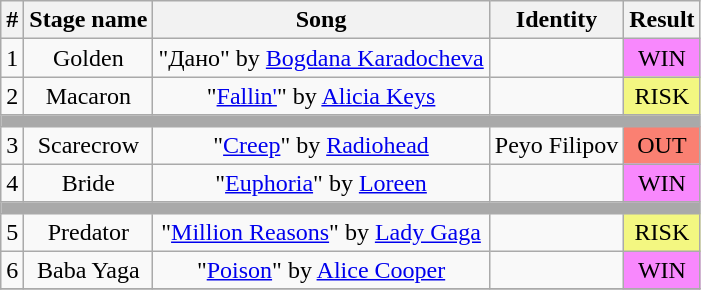<table class="wikitable plainrowheaders" style="text-align: center;">
<tr>
<th>#</th>
<th>Stage name</th>
<th>Song</th>
<th>Identity</th>
<th>Result</th>
</tr>
<tr>
<td>1</td>
<td>Golden</td>
<td>"Дано" by <a href='#'>Bogdana Karadocheva</a></td>
<td></td>
<td bgcolor="#F888FD">WIN</td>
</tr>
<tr>
<td>2</td>
<td>Macaron</td>
<td>"<a href='#'>Fallin'</a>" by <a href='#'>Alicia Keys</a></td>
<td></td>
<td bgcolor="#F3F781">RISK</td>
</tr>
<tr>
<td colspan="5" style="background:darkgray"></td>
</tr>
<tr>
<td>3</td>
<td>Scarecrow</td>
<td>"<a href='#'>Creep</a>" by <a href='#'>Radiohead</a></td>
<td>Peyo Filipov</td>
<td bgcolor=salmon>OUT</td>
</tr>
<tr>
<td>4</td>
<td>Bride</td>
<td>"<a href='#'>Euphoria</a>" by <a href='#'>Loreen</a></td>
<td></td>
<td bgcolor="#F888FD">WIN</td>
</tr>
<tr>
<td colspan="5" style="background:darkgray"></td>
</tr>
<tr>
<td>5</td>
<td>Predator</td>
<td>"<a href='#'>Million Reasons</a>" by <a href='#'>Lady Gaga</a></td>
<td></td>
<td bgcolor="#F3F781">RISK</td>
</tr>
<tr>
<td>6</td>
<td>Baba Yaga</td>
<td>"<a href='#'>Poison</a>" by <a href='#'>Alice Cooper</a></td>
<td></td>
<td bgcolor="#F888FD">WIN</td>
</tr>
<tr>
</tr>
</table>
